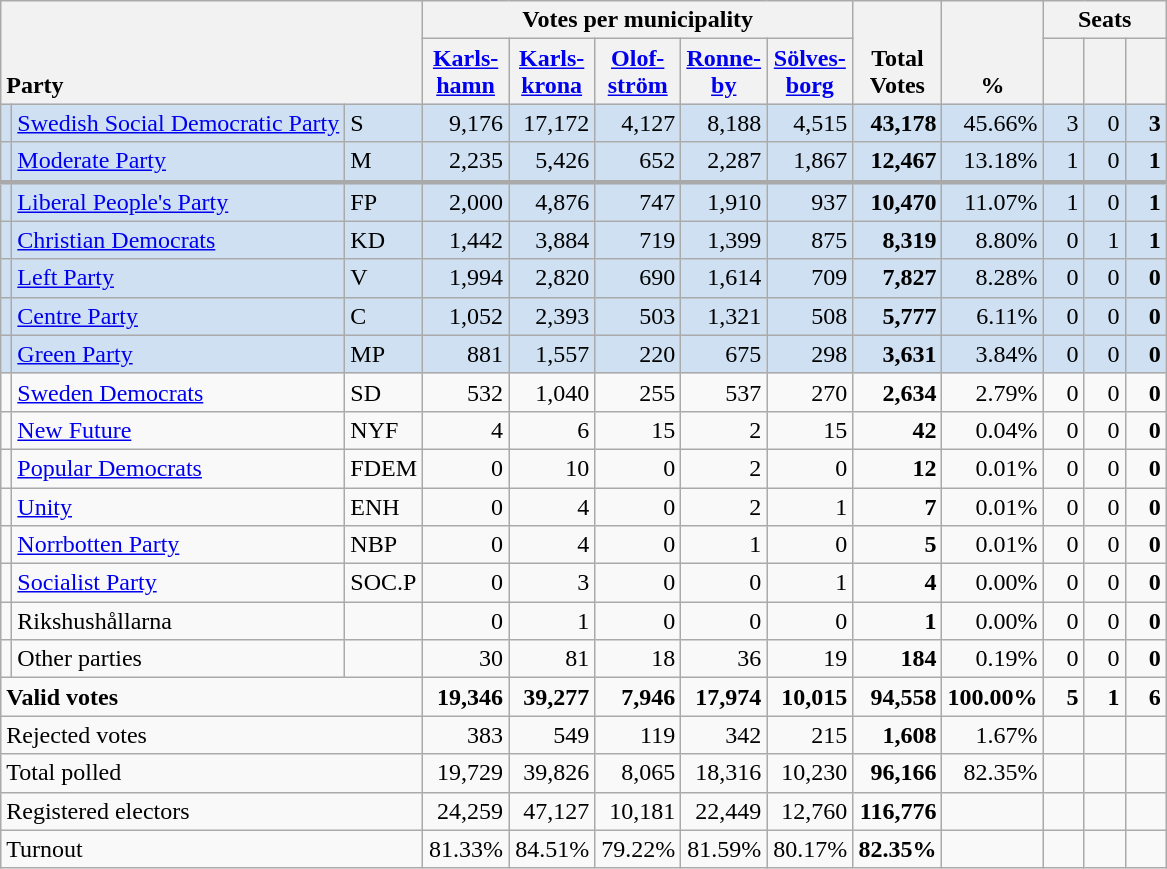<table class="wikitable" border="1" style="text-align:right;">
<tr>
<th style="text-align:left;" valign=bottom rowspan=2 colspan=3>Party</th>
<th colspan=5>Votes per municipality</th>
<th align=center valign=bottom rowspan=2 width="50">Total Votes</th>
<th align=center valign=bottom rowspan=2 width="50">%</th>
<th colspan=3>Seats</th>
</tr>
<tr>
<th align=center valign=bottom width="50"><a href='#'>Karls- hamn</a></th>
<th align=center valign=bottom width="50"><a href='#'>Karls- krona</a></th>
<th align=center valign=bottom width="50"><a href='#'>Olof- ström</a></th>
<th align=center valign=bottom width="50"><a href='#'>Ronne- by</a></th>
<th align=center valign=bottom width="50"><a href='#'>Sölves- borg</a></th>
<th align=center valign=bottom width="20"><small></small></th>
<th align=center valign=bottom width="20"><small><a href='#'></a></small></th>
<th align=center valign=bottom width="20"><small></small></th>
</tr>
<tr style="background:#CEE0F2;">
<td></td>
<td align=left style="white-space: nowrap;"><a href='#'>Swedish Social Democratic Party</a></td>
<td align=left>S</td>
<td>9,176</td>
<td>17,172</td>
<td>4,127</td>
<td>8,188</td>
<td>4,515</td>
<td><strong>43,178</strong></td>
<td>45.66%</td>
<td>3</td>
<td>0</td>
<td><strong>3</strong></td>
</tr>
<tr style="background:#CEE0F2;">
<td></td>
<td align=left><a href='#'>Moderate Party</a></td>
<td align=left>M</td>
<td>2,235</td>
<td>5,426</td>
<td>652</td>
<td>2,287</td>
<td>1,867</td>
<td><strong>12,467</strong></td>
<td>13.18%</td>
<td>1</td>
<td>0</td>
<td><strong>1</strong></td>
</tr>
<tr style="background:#CEE0F2; border-top:3px solid darkgray;">
<td></td>
<td align=left><a href='#'>Liberal People's Party</a></td>
<td align=left>FP</td>
<td>2,000</td>
<td>4,876</td>
<td>747</td>
<td>1,910</td>
<td>937</td>
<td><strong>10,470</strong></td>
<td>11.07%</td>
<td>1</td>
<td>0</td>
<td><strong>1</strong></td>
</tr>
<tr style="background:#CEE0F2;">
<td></td>
<td align=left><a href='#'>Christian Democrats</a></td>
<td align=left>KD</td>
<td>1,442</td>
<td>3,884</td>
<td>719</td>
<td>1,399</td>
<td>875</td>
<td><strong>8,319</strong></td>
<td>8.80%</td>
<td>0</td>
<td>1</td>
<td><strong>1</strong></td>
</tr>
<tr style="background:#CEE0F2;">
<td></td>
<td align=left><a href='#'>Left Party</a></td>
<td align=left>V</td>
<td>1,994</td>
<td>2,820</td>
<td>690</td>
<td>1,614</td>
<td>709</td>
<td><strong>7,827</strong></td>
<td>8.28%</td>
<td>0</td>
<td>0</td>
<td><strong>0</strong></td>
</tr>
<tr style="background:#CEE0F2;">
<td></td>
<td align=left><a href='#'>Centre Party</a></td>
<td align=left>C</td>
<td>1,052</td>
<td>2,393</td>
<td>503</td>
<td>1,321</td>
<td>508</td>
<td><strong>5,777</strong></td>
<td>6.11%</td>
<td>0</td>
<td>0</td>
<td><strong>0</strong></td>
</tr>
<tr style="background:#CEE0F2;">
<td></td>
<td align=left><a href='#'>Green Party</a></td>
<td align=left>MP</td>
<td>881</td>
<td>1,557</td>
<td>220</td>
<td>675</td>
<td>298</td>
<td><strong>3,631</strong></td>
<td>3.84%</td>
<td>0</td>
<td>0</td>
<td><strong>0</strong></td>
</tr>
<tr>
<td></td>
<td align=left><a href='#'>Sweden Democrats</a></td>
<td align=left>SD</td>
<td>532</td>
<td>1,040</td>
<td>255</td>
<td>537</td>
<td>270</td>
<td><strong>2,634</strong></td>
<td>2.79%</td>
<td>0</td>
<td>0</td>
<td><strong>0</strong></td>
</tr>
<tr>
<td></td>
<td align=left><a href='#'>New Future</a></td>
<td align=left>NYF</td>
<td>4</td>
<td>6</td>
<td>15</td>
<td>2</td>
<td>15</td>
<td><strong>42</strong></td>
<td>0.04%</td>
<td>0</td>
<td>0</td>
<td><strong>0</strong></td>
</tr>
<tr>
<td></td>
<td align=left><a href='#'>Popular Democrats</a></td>
<td align=left>FDEM</td>
<td>0</td>
<td>10</td>
<td>0</td>
<td>2</td>
<td>0</td>
<td><strong>12</strong></td>
<td>0.01%</td>
<td>0</td>
<td>0</td>
<td><strong>0</strong></td>
</tr>
<tr>
<td></td>
<td align=left><a href='#'>Unity</a></td>
<td align=left>ENH</td>
<td>0</td>
<td>4</td>
<td>0</td>
<td>2</td>
<td>1</td>
<td><strong>7</strong></td>
<td>0.01%</td>
<td>0</td>
<td>0</td>
<td><strong>0</strong></td>
</tr>
<tr>
<td></td>
<td align=left><a href='#'>Norrbotten Party</a></td>
<td align=left>NBP</td>
<td>0</td>
<td>4</td>
<td>0</td>
<td>1</td>
<td>0</td>
<td><strong>5</strong></td>
<td>0.01%</td>
<td>0</td>
<td>0</td>
<td><strong>0</strong></td>
</tr>
<tr>
<td></td>
<td align=left><a href='#'>Socialist Party</a></td>
<td align=left>SOC.P</td>
<td>0</td>
<td>3</td>
<td>0</td>
<td>0</td>
<td>1</td>
<td><strong>4</strong></td>
<td>0.00%</td>
<td>0</td>
<td>0</td>
<td><strong>0</strong></td>
</tr>
<tr>
<td></td>
<td align=left>Rikshushållarna</td>
<td></td>
<td>0</td>
<td>1</td>
<td>0</td>
<td>0</td>
<td>0</td>
<td><strong>1</strong></td>
<td>0.00%</td>
<td>0</td>
<td>0</td>
<td><strong>0</strong></td>
</tr>
<tr>
<td></td>
<td align=left>Other parties</td>
<td></td>
<td>30</td>
<td>81</td>
<td>18</td>
<td>36</td>
<td>19</td>
<td><strong>184</strong></td>
<td>0.19%</td>
<td>0</td>
<td>0</td>
<td><strong>0</strong></td>
</tr>
<tr style="font-weight:bold">
<td align=left colspan=3>Valid votes</td>
<td>19,346</td>
<td>39,277</td>
<td>7,946</td>
<td>17,974</td>
<td>10,015</td>
<td>94,558</td>
<td>100.00%</td>
<td>5</td>
<td>1</td>
<td>6</td>
</tr>
<tr>
<td align=left colspan=3>Rejected votes</td>
<td>383</td>
<td>549</td>
<td>119</td>
<td>342</td>
<td>215</td>
<td><strong>1,608</strong></td>
<td>1.67%</td>
<td></td>
<td></td>
<td></td>
</tr>
<tr>
<td align=left colspan=3>Total polled</td>
<td>19,729</td>
<td>39,826</td>
<td>8,065</td>
<td>18,316</td>
<td>10,230</td>
<td><strong>96,166</strong></td>
<td>82.35%</td>
<td></td>
<td></td>
<td></td>
</tr>
<tr>
<td align=left colspan=3>Registered electors</td>
<td>24,259</td>
<td>47,127</td>
<td>10,181</td>
<td>22,449</td>
<td>12,760</td>
<td><strong>116,776</strong></td>
<td></td>
<td></td>
<td></td>
<td></td>
</tr>
<tr>
<td align=left colspan=3>Turnout</td>
<td>81.33%</td>
<td>84.51%</td>
<td>79.22%</td>
<td>81.59%</td>
<td>80.17%</td>
<td><strong>82.35%</strong></td>
<td></td>
<td></td>
<td></td>
<td></td>
</tr>
</table>
